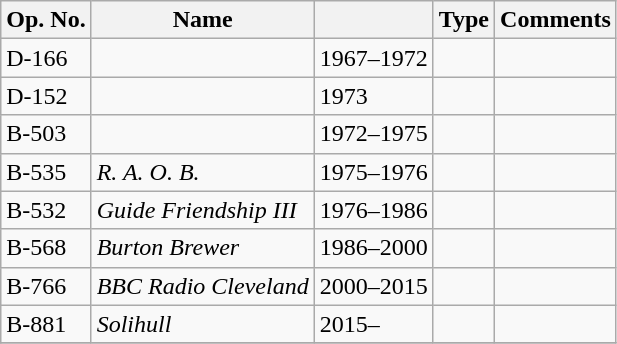<table class="wikitable">
<tr>
<th>Op. No.</th>
<th>Name</th>
<th></th>
<th>Type</th>
<th>Comments</th>
</tr>
<tr>
<td>D-166</td>
<td></td>
<td>1967–1972</td>
<td></td>
<td></td>
</tr>
<tr>
<td>D-152</td>
<td></td>
<td>1973</td>
<td></td>
<td></td>
</tr>
<tr>
<td>B-503</td>
<td></td>
<td>1972–1975</td>
<td></td>
<td></td>
</tr>
<tr>
<td>B-535</td>
<td><em>R. A. O. B.</em></td>
<td>1975–1976</td>
<td></td>
<td></td>
</tr>
<tr>
<td>B-532</td>
<td><em>Guide Friendship III</em></td>
<td>1976–1986</td>
<td></td>
<td></td>
</tr>
<tr>
<td>B-568</td>
<td><em>Burton Brewer</em></td>
<td>1986–2000</td>
<td></td>
<td></td>
</tr>
<tr>
<td>B-766</td>
<td><em>BBC Radio Cleveland</em></td>
<td>2000–2015</td>
<td></td>
<td></td>
</tr>
<tr>
<td>B-881</td>
<td><em>Solihull</em></td>
<td>2015–</td>
<td></td>
<td></td>
</tr>
<tr>
</tr>
</table>
